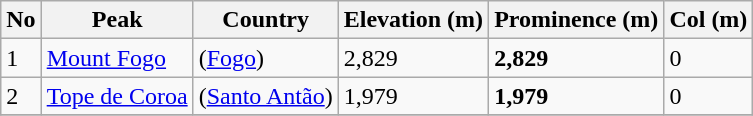<table class="wikitable sortable">
<tr>
<th>No</th>
<th>Peak</th>
<th>Country</th>
<th>Elevation (m)</th>
<th>Prominence (m)</th>
<th>Col (m)</th>
</tr>
<tr>
<td>1</td>
<td><a href='#'>Mount Fogo</a></td>
<td> (<a href='#'>Fogo</a>)</td>
<td>2,829</td>
<td><strong>2,829</strong></td>
<td>0</td>
</tr>
<tr>
<td>2</td>
<td><a href='#'>Tope de Coroa</a></td>
<td> (<a href='#'>Santo Antão</a>)</td>
<td>1,979</td>
<td><strong>1,979</strong></td>
<td>0</td>
</tr>
<tr>
</tr>
</table>
